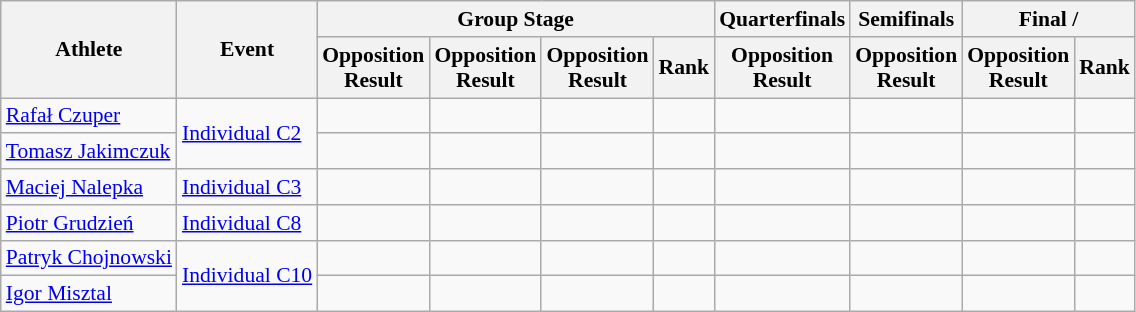<table class=wikitable style="font-size:90%">
<tr align=center>
<th rowspan="2">Athlete</th>
<th rowspan="2">Event</th>
<th colspan="4">Group Stage</th>
<th>Quarterfinals</th>
<th>Semifinals</th>
<th colspan="2">Final / </th>
</tr>
<tr>
<th>Opposition<br>Result</th>
<th>Opposition<br>Result</th>
<th>Opposition<br>Result</th>
<th>Rank</th>
<th>Opposition<br>Result</th>
<th>Opposition<br>Result</th>
<th>Opposition<br>Result</th>
<th>Rank</th>
</tr>
<tr align=center>
<td align=left><a href='#'>Rafał Czuper</a></td>
<td align=left rowspan=2><a href='#'>Individual C2</a></td>
<td></td>
<td></td>
<td></td>
<td></td>
<td></td>
<td></td>
<td></td>
<td></td>
</tr>
<tr align=center>
<td align=left><a href='#'>Tomasz Jakimczuk</a></td>
<td></td>
<td></td>
<td></td>
<td></td>
<td></td>
<td></td>
<td></td>
<td></td>
</tr>
<tr align=center>
<td align=left><a href='#'>Maciej Nalepka</a></td>
<td align=left><a href='#'>Individual C3</a></td>
<td></td>
<td></td>
<td></td>
<td></td>
<td></td>
<td></td>
<td></td>
<td></td>
</tr>
<tr align=center>
<td align=left><a href='#'>Piotr Grudzień</a></td>
<td align=left><a href='#'>Individual C8</a></td>
<td></td>
<td></td>
<td></td>
<td></td>
<td></td>
<td></td>
<td></td>
<td></td>
</tr>
<tr align=center>
<td align=left><a href='#'>Patryk Chojnowski</a></td>
<td align=left rowspan=2><a href='#'>Individual C10</a></td>
<td></td>
<td></td>
<td></td>
<td></td>
<td></td>
<td></td>
<td></td>
<td></td>
</tr>
<tr align=center>
<td align=left><a href='#'>Igor Misztal</a></td>
<td></td>
<td></td>
<td></td>
<td></td>
<td></td>
<td></td>
<td></td>
<td></td>
</tr>
</table>
